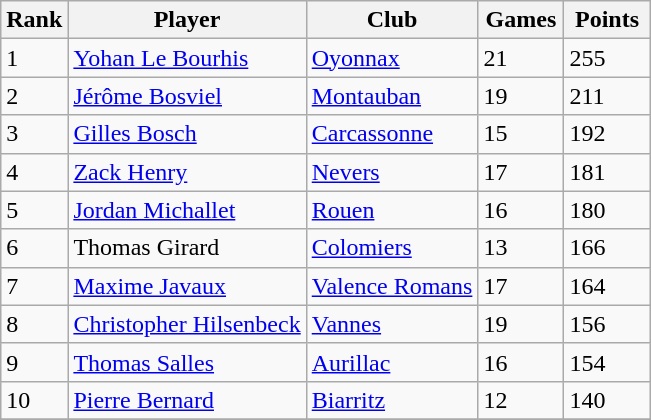<table class="wikitable" style="text-align:left">
<tr>
<th>Rank</th>
<th>Player</th>
<th>Club</th>
<th style="width:50px;">Games</th>
<th style="width:50px;">Points</th>
</tr>
<tr>
<td>1</td>
<td> <a href='#'>Yohan Le Bourhis</a></td>
<td><a href='#'>Oyonnax</a></td>
<td>21</td>
<td>255</td>
</tr>
<tr>
<td>2</td>
<td> <a href='#'>Jérôme Bosviel</a></td>
<td><a href='#'>Montauban</a></td>
<td>19</td>
<td>211</td>
</tr>
<tr>
<td>3</td>
<td> <a href='#'>Gilles Bosch</a></td>
<td><a href='#'>Carcassonne</a></td>
<td>15</td>
<td>192</td>
</tr>
<tr>
<td>4</td>
<td> <a href='#'>Zack Henry</a></td>
<td><a href='#'>Nevers</a></td>
<td>17</td>
<td>181</td>
</tr>
<tr>
<td>5</td>
<td> <a href='#'>Jordan Michallet</a></td>
<td><a href='#'>Rouen</a></td>
<td>16</td>
<td>180</td>
</tr>
<tr>
<td>6</td>
<td> Thomas Girard</td>
<td><a href='#'>Colomiers</a></td>
<td>13</td>
<td>166</td>
</tr>
<tr>
<td>7</td>
<td> <a href='#'>Maxime Javaux</a></td>
<td><a href='#'>Valence Romans</a></td>
<td>17</td>
<td>164</td>
</tr>
<tr>
<td>8</td>
<td> <a href='#'>Christopher Hilsenbeck</a></td>
<td><a href='#'>Vannes</a></td>
<td>19</td>
<td>156</td>
</tr>
<tr>
<td>9</td>
<td> <a href='#'>Thomas Salles</a></td>
<td><a href='#'>Aurillac</a></td>
<td>16</td>
<td>154</td>
</tr>
<tr>
<td>10</td>
<td> <a href='#'>Pierre Bernard</a></td>
<td><a href='#'>Biarritz</a></td>
<td>12</td>
<td>140</td>
</tr>
<tr>
</tr>
</table>
